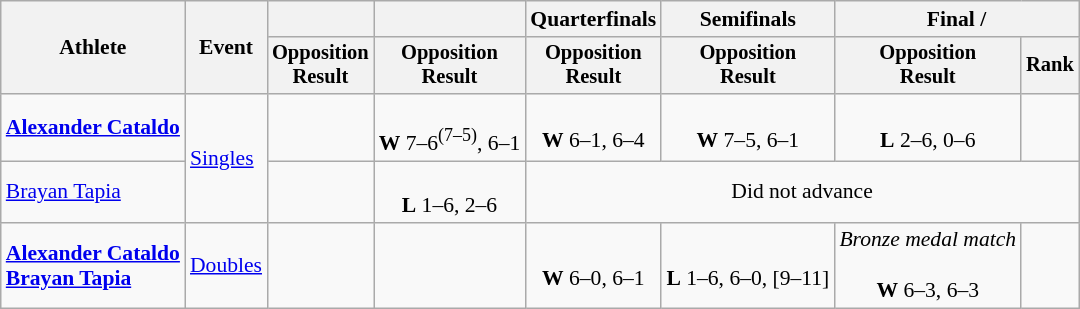<table class="wikitable" style="font-size:90%;">
<tr>
<th rowspan=2>Athlete</th>
<th rowspan=2>Event</th>
<th></th>
<th></th>
<th>Quarterfinals</th>
<th>Semifinals</th>
<th colspan=2>Final / </th>
</tr>
<tr style="font-size:95%">
<th>Opposition<br>Result</th>
<th>Opposition<br>Result</th>
<th>Opposition<br>Result</th>
<th>Opposition<br>Result</th>
<th>Opposition<br>Result</th>
<th>Rank</th>
</tr>
<tr align=center>
<td align=left><strong><a href='#'>Alexander Cataldo</a></strong></td>
<td rowspan=2 align=left><a href='#'>Singles</a></td>
<td></td>
<td><br><strong>W</strong> 7–6<sup>(7–5)</sup>, 6–1</td>
<td><br><strong>W</strong> 6–1, 6–4</td>
<td><br><strong>W</strong> 7–5, 6–1</td>
<td><br><strong>L</strong> 2–6, 0–6</td>
<td></td>
</tr>
<tr align=center>
<td align=left><a href='#'>Brayan Tapia</a></td>
<td></td>
<td><br><strong>L</strong> 1–6, 2–6</td>
<td colspan=4>Did not advance</td>
</tr>
<tr align=center>
<td align=left><strong><a href='#'>Alexander Cataldo</a><br><a href='#'>Brayan Tapia</a></strong></td>
<td align=left><a href='#'>Doubles</a></td>
<td></td>
<td></td>
<td><br><strong>W</strong> 6–0, 6–1</td>
<td><br><strong>L</strong> 1–6, 6–0, [9–11]</td>
<td><em>Bronze medal match</em><br><br><strong>W</strong> 6–3, 6–3</td>
<td></td>
</tr>
</table>
